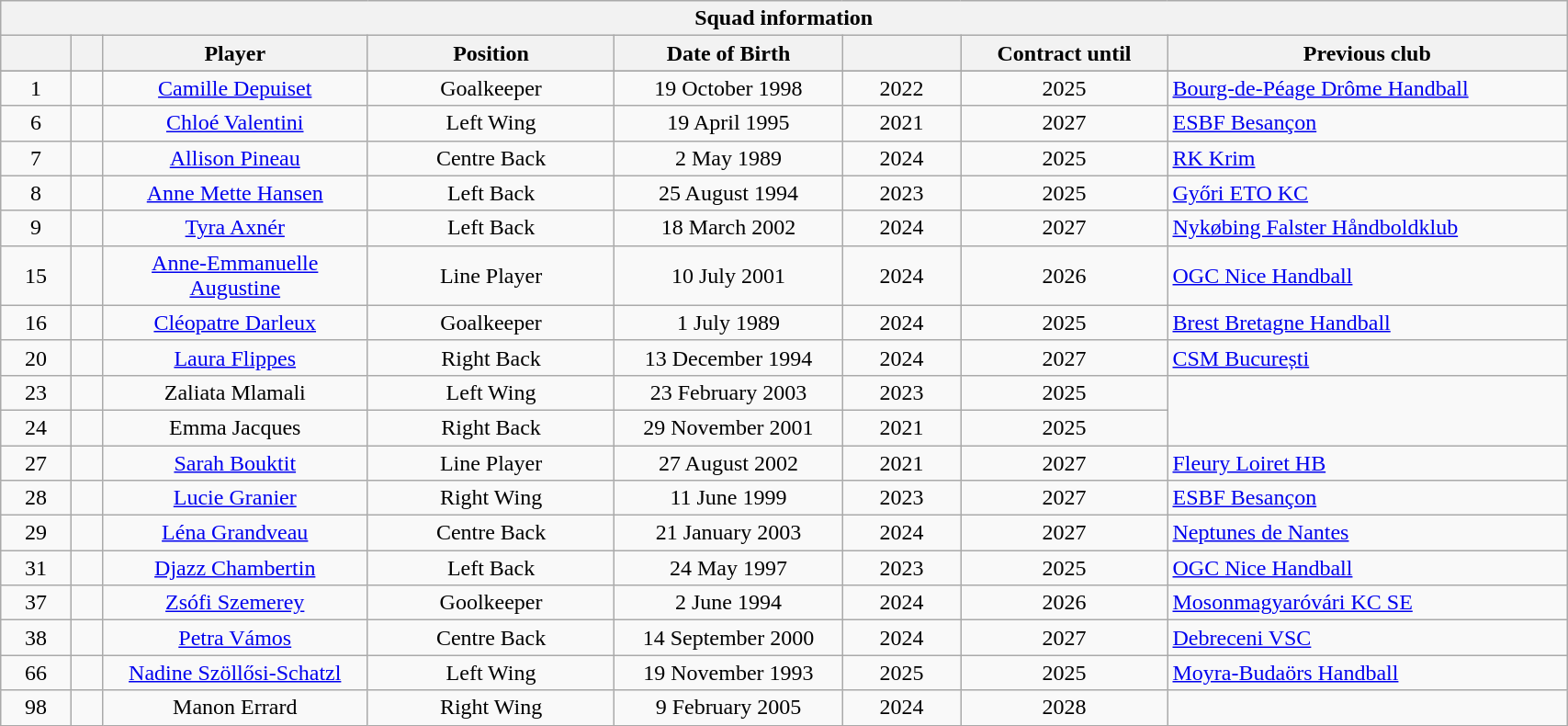<table class="wikitable mw-collapsible mw-collapsed" style="width:90%; font-size:100%;">
<tr>
<th colspan="8">Squad information</th>
</tr>
<tr>
<th width="5"></th>
<th width="3"></th>
<th width="20">Player</th>
<th width="10">Position</th>
<th width="15">Date of Birth</th>
<th width="5"></th>
<th width="5">Contract until</th>
<th width="15">Previous club</th>
</tr>
<tr>
</tr>
<tr>
<td style="text-align: center;">1</td>
<td style="text-align: center;"></td>
<td style="text-align: center;"><a href='#'>Camille Depuiset</a></td>
<td style="text-align: center;">Goalkeeper</td>
<td style="text-align: center;">19 October 1998</td>
<td style="text-align: center;">2022</td>
<td style="text-align: center;">2025</td>
<td> <a href='#'>Bourg-de-Péage Drôme Handball</a></td>
</tr>
<tr>
<td style="text-align: center;">6</td>
<td style="text-align: center;"></td>
<td style="text-align: center;"><a href='#'>Chloé Valentini</a></td>
<td style="text-align: center;">Left Wing</td>
<td style="text-align: center;">19 April 1995</td>
<td style="text-align: center;">2021</td>
<td style="text-align: center;">2027</td>
<td> <a href='#'>ESBF Besançon</a></td>
</tr>
<tr>
<td style="text-align: center;">7</td>
<td style="text-align: center;"></td>
<td style="text-align: center;"><a href='#'>Allison Pineau</a></td>
<td style="text-align: center;">Centre Back</td>
<td style="text-align: center;">2 May 1989</td>
<td style="text-align: center;">2024</td>
<td style="text-align: center;">2025</td>
<td> <a href='#'>RK Krim</a></td>
</tr>
<tr>
<td style="text-align: center;">8</td>
<td style="text-align: center;"></td>
<td style="text-align: center;"><a href='#'>Anne Mette Hansen</a></td>
<td style="text-align: center;">Left Back</td>
<td style="text-align: center;">25 August 1994</td>
<td style="text-align: center;">2023</td>
<td style="text-align: center;">2025</td>
<td> <a href='#'>Győri ETO KC</a></td>
</tr>
<tr>
<td style="text-align: center;">9</td>
<td style="text-align: center;"></td>
<td style="text-align: center;"><a href='#'>Tyra Axnér</a></td>
<td style="text-align: center;">Left Back</td>
<td style="text-align: center;">18 March 2002</td>
<td style="text-align: center;">2024</td>
<td style="text-align: center;">2027</td>
<td> <a href='#'>Nykøbing Falster Håndboldklub</a></td>
</tr>
<tr>
<td style="text-align: center;">15</td>
<td style="text-align: center;"></td>
<td style="text-align: center;"><a href='#'>Anne-Emmanuelle Augustine</a></td>
<td style="text-align: center;">Line Player</td>
<td style="text-align: center;">10 July 2001</td>
<td style="text-align: center;">2024</td>
<td style="text-align: center;">2026</td>
<td> <a href='#'>OGC Nice Handball</a></td>
</tr>
<tr>
<td style="text-align: center;">16</td>
<td style="text-align: center;"></td>
<td style="text-align: center;"><a href='#'>Cléopatre Darleux</a></td>
<td style="text-align: center;">Goalkeeper</td>
<td style="text-align: center;">1 July 1989</td>
<td style="text-align: center;">2024</td>
<td style="text-align: center;">2025</td>
<td> <a href='#'>Brest Bretagne Handball</a></td>
</tr>
<tr>
<td style="text-align: center;">20</td>
<td style="text-align: center;"></td>
<td style="text-align: center;"><a href='#'>Laura Flippes</a></td>
<td style="text-align: center;">Right Back</td>
<td style="text-align: center;">13 December 1994</td>
<td style="text-align: center;">2024</td>
<td style="text-align: center;">2027</td>
<td> <a href='#'>CSM București</a></td>
</tr>
<tr>
<td style="text-align: center;">23</td>
<td style="text-align: center;"></td>
<td style="text-align: center;">Zaliata Mlamali</td>
<td style="text-align: center;">Left Wing</td>
<td style="text-align: center;">23 February 2003</td>
<td style="text-align: center;">2023</td>
<td style="text-align: center;">2025</td>
</tr>
<tr>
<td style="text-align: center;">24</td>
<td style="text-align: center;"></td>
<td style="text-align: center;">Emma Jacques</td>
<td style="text-align: center;">Right Back</td>
<td style="text-align: center;">29 November 2001</td>
<td style="text-align: center;">2021</td>
<td style="text-align: center;">2025</td>
</tr>
<tr>
<td style="text-align: center;">27</td>
<td style="text-align: center;"></td>
<td style="text-align: center;"><a href='#'>Sarah Bouktit</a></td>
<td style="text-align: center;">Line Player</td>
<td style="text-align: center;">27 August 2002</td>
<td style="text-align: center;">2021</td>
<td style="text-align: center;">2027</td>
<td> <a href='#'>Fleury Loiret HB</a></td>
</tr>
<tr>
<td style="text-align: center;">28</td>
<td style="text-align: center;"></td>
<td style="text-align: center;"><a href='#'>Lucie Granier</a></td>
<td style="text-align: center;">Right Wing</td>
<td style="text-align: center;">11 June 1999</td>
<td style="text-align: center;">2023</td>
<td style="text-align: center;">2027</td>
<td> <a href='#'>ESBF Besançon</a></td>
</tr>
<tr>
<td style="text-align: center;">29</td>
<td style="text-align: center;"></td>
<td style="text-align: center;"><a href='#'>Léna Grandveau</a></td>
<td style="text-align: center;">Centre Back</td>
<td style="text-align: center;">21 January 2003</td>
<td style="text-align: center;">2024</td>
<td style="text-align: center;">2027</td>
<td> <a href='#'>Neptunes de Nantes</a></td>
</tr>
<tr>
<td style="text-align: center;">31</td>
<td style="text-align: center;"></td>
<td style="text-align: center;"><a href='#'>Djazz Chambertin</a></td>
<td style="text-align: center;">Left Back</td>
<td style="text-align: center;">24 May 1997</td>
<td style="text-align: center;">2023</td>
<td style="text-align: center;">2025</td>
<td> <a href='#'>OGC Nice Handball</a></td>
</tr>
<tr>
<td style="text-align: center;">37</td>
<td style="text-align: center;"></td>
<td style="text-align: center;"><a href='#'>Zsófi Szemerey</a></td>
<td style="text-align: center;">Goolkeeper</td>
<td style="text-align: center;">2 June 1994</td>
<td style="text-align: center;">2024</td>
<td style="text-align: center;">2026</td>
<td> <a href='#'>Mosonmagyaróvári KC SE</a></td>
</tr>
<tr>
<td style="text-align: center;">38</td>
<td style="text-align: center;"></td>
<td style="text-align: center;"><a href='#'>Petra Vámos</a></td>
<td style="text-align: center;">Centre Back</td>
<td style="text-align: center;">14 September 2000</td>
<td style="text-align: center;">2024</td>
<td style="text-align: center;">2027</td>
<td> <a href='#'>Debreceni VSC</a></td>
</tr>
<tr>
<td style="text-align: center;">66</td>
<td style="text-align: center;"></td>
<td style="text-align: center;"><a href='#'>Nadine Szöllősi-Schatzl</a></td>
<td style="text-align: center;">Left Wing</td>
<td style="text-align: center;">19 November 1993</td>
<td style="text-align: center;">2025</td>
<td style="text-align: center;">2025</td>
<td> <a href='#'>Moyra-Budaörs Handball</a></td>
</tr>
<tr>
<td style="text-align: center;">98</td>
<td style="text-align: center;"></td>
<td style="text-align: center;">Manon Errard</td>
<td style="text-align: center;">Right Wing</td>
<td style="text-align: center;">9 February 2005</td>
<td style="text-align: center;">2024</td>
<td style="text-align: center;">2028</td>
</tr>
</table>
